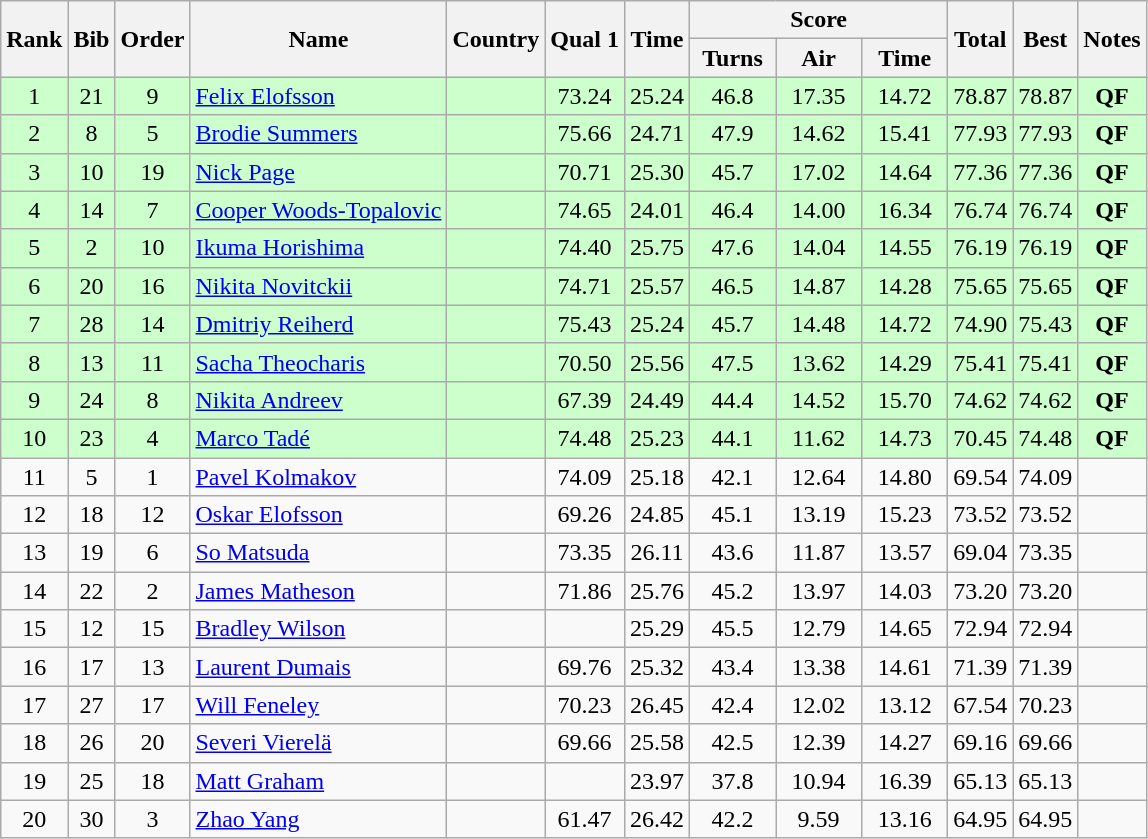<table class="wikitable sortable" style="text-align:center">
<tr>
<th rowspan=2>Rank</th>
<th rowspan=2>Bib</th>
<th rowspan=2>Order</th>
<th rowspan=2>Name</th>
<th rowspan=2>Country</th>
<th rowspan=2>Qual 1</th>
<th rowspan=2>Time</th>
<th colspan=3>Score</th>
<th rowspan=2>Total</th>
<th rowspan=2>Best</th>
<th rowspan=2>Notes</th>
</tr>
<tr>
<th width=50>Turns</th>
<th width=50>Air</th>
<th width=50>Time</th>
</tr>
<tr bgcolor=#ccffcc>
<td>1</td>
<td>21</td>
<td>9</td>
<td align=left><a href='#'>Felix Elofsson</a></td>
<td align=left></td>
<td>73.24</td>
<td>25.24</td>
<td>46.8</td>
<td>17.35</td>
<td>14.72</td>
<td>78.87</td>
<td>78.87</td>
<td><strong>QF</strong></td>
</tr>
<tr bgcolor=#ccffcc>
<td>2</td>
<td>8</td>
<td>5</td>
<td align=left><a href='#'>Brodie Summers</a></td>
<td align=left></td>
<td>75.66</td>
<td>24.71</td>
<td>47.9</td>
<td>14.62</td>
<td>15.41</td>
<td>77.93</td>
<td>77.93</td>
<td><strong>QF</strong></td>
</tr>
<tr bgcolor=#ccffcc>
<td>3</td>
<td>10</td>
<td>19</td>
<td align=left><a href='#'>Nick Page</a></td>
<td align=left></td>
<td>70.71</td>
<td>25.30</td>
<td>45.7</td>
<td>17.02</td>
<td>14.64</td>
<td>77.36</td>
<td>77.36</td>
<td><strong>QF</strong></td>
</tr>
<tr bgcolor=#ccffcc>
<td>4</td>
<td>14</td>
<td>7</td>
<td align=left><a href='#'>Cooper Woods-Topalovic</a></td>
<td align=left></td>
<td>74.65</td>
<td>24.01</td>
<td>46.4</td>
<td>14.00</td>
<td>16.34</td>
<td>76.74</td>
<td>76.74</td>
<td><strong>QF</strong></td>
</tr>
<tr bgcolor=#ccffcc>
<td>5</td>
<td>2</td>
<td>10</td>
<td align=left><a href='#'>Ikuma Horishima</a></td>
<td align=left></td>
<td>74.40</td>
<td>25.75</td>
<td>47.6</td>
<td>14.04</td>
<td>14.55</td>
<td>76.19</td>
<td>76.19</td>
<td><strong>QF</strong></td>
</tr>
<tr bgcolor=#ccffcc>
<td>6</td>
<td>20</td>
<td>16</td>
<td align=left><a href='#'>Nikita Novitckii</a></td>
<td align=left></td>
<td>74.71</td>
<td>25.57</td>
<td>46.5</td>
<td>14.87</td>
<td>14.28</td>
<td>75.65</td>
<td>75.65</td>
<td><strong>QF</strong></td>
</tr>
<tr bgcolor=#ccffcc>
<td>7</td>
<td>28</td>
<td>14</td>
<td align=left><a href='#'>Dmitriy Reiherd</a></td>
<td align=left></td>
<td>75.43</td>
<td>25.24</td>
<td>45.7</td>
<td>14.48</td>
<td>14.72</td>
<td>74.90</td>
<td>75.43</td>
<td><strong>QF</strong></td>
</tr>
<tr bgcolor=#ccffcc>
<td>8</td>
<td>13</td>
<td>11</td>
<td align=left><a href='#'>Sacha Theocharis</a></td>
<td align=left></td>
<td>70.50</td>
<td>25.56</td>
<td>47.5</td>
<td>13.62</td>
<td>14.29</td>
<td>75.41</td>
<td>75.41</td>
<td><strong>QF</strong></td>
</tr>
<tr bgcolor=#ccffcc>
<td>9</td>
<td>24</td>
<td>8</td>
<td align=left><a href='#'>Nikita Andreev</a></td>
<td align=left></td>
<td>67.39</td>
<td>24.49</td>
<td>44.4</td>
<td>14.52</td>
<td>15.70</td>
<td>74.62</td>
<td>74.62</td>
<td><strong>QF</strong></td>
</tr>
<tr bgcolor=#ccffcc>
<td>10</td>
<td>23</td>
<td>4</td>
<td align=left><a href='#'>Marco Tadé</a></td>
<td align=left></td>
<td>74.48</td>
<td>25.23</td>
<td>44.1</td>
<td>11.62</td>
<td>14.73</td>
<td>70.45</td>
<td>74.48</td>
<td><strong>QF</strong></td>
</tr>
<tr>
<td>11</td>
<td>5</td>
<td>1</td>
<td align=left><a href='#'>Pavel Kolmakov</a></td>
<td align=left></td>
<td>74.09</td>
<td>25.18</td>
<td>42.1</td>
<td>12.64</td>
<td>14.80</td>
<td>69.54</td>
<td>74.09</td>
<td></td>
</tr>
<tr>
<td>12</td>
<td>18</td>
<td>12</td>
<td align=left><a href='#'>Oskar Elofsson</a></td>
<td align=left></td>
<td>69.26</td>
<td>24.85</td>
<td>45.1</td>
<td>13.19</td>
<td>15.23</td>
<td>73.52</td>
<td>73.52</td>
<td></td>
</tr>
<tr>
<td>13</td>
<td>19</td>
<td>6</td>
<td align=left><a href='#'>So Matsuda</a></td>
<td align=left></td>
<td>73.35</td>
<td>26.11</td>
<td>43.6</td>
<td>11.87</td>
<td>13.57</td>
<td>69.04</td>
<td>73.35</td>
<td></td>
</tr>
<tr>
<td>14</td>
<td>22</td>
<td>2</td>
<td align=left><a href='#'>James Matheson</a></td>
<td align=left></td>
<td>71.86</td>
<td>25.76</td>
<td>45.2</td>
<td>13.97</td>
<td>14.03</td>
<td>73.20</td>
<td>73.20</td>
<td></td>
</tr>
<tr>
<td>15</td>
<td>12</td>
<td>15</td>
<td align=left><a href='#'>Bradley Wilson</a></td>
<td align=left></td>
<td></td>
<td>25.29</td>
<td>45.5</td>
<td>12.79</td>
<td>14.65</td>
<td>72.94</td>
<td>72.94</td>
<td></td>
</tr>
<tr>
<td>16</td>
<td>17</td>
<td>13</td>
<td align=left><a href='#'>Laurent Dumais</a></td>
<td align=left></td>
<td>69.76</td>
<td>25.32</td>
<td>43.4</td>
<td>13.38</td>
<td>14.61</td>
<td>71.39</td>
<td>71.39</td>
<td></td>
</tr>
<tr>
<td>17</td>
<td>27</td>
<td>17</td>
<td align=left><a href='#'>Will Feneley</a></td>
<td align=left></td>
<td>70.23</td>
<td>26.45</td>
<td>42.4</td>
<td>12.02</td>
<td>13.12</td>
<td>67.54</td>
<td>70.23</td>
<td></td>
</tr>
<tr>
<td>18</td>
<td>26</td>
<td>20</td>
<td align=left><a href='#'>Severi Vierelä</a></td>
<td align=left></td>
<td>69.66</td>
<td>25.58</td>
<td>42.5</td>
<td>12.39</td>
<td>14.27</td>
<td>69.16</td>
<td>69.66</td>
<td></td>
</tr>
<tr>
<td>19</td>
<td>25</td>
<td>18</td>
<td align=left><a href='#'>Matt Graham</a></td>
<td align=left></td>
<td></td>
<td>23.97</td>
<td>37.8</td>
<td>10.94</td>
<td>16.39</td>
<td>65.13</td>
<td>65.13</td>
<td></td>
</tr>
<tr>
<td>20</td>
<td>30</td>
<td>3</td>
<td align=left><a href='#'>Zhao Yang</a></td>
<td align=left></td>
<td>61.47</td>
<td>26.42</td>
<td>42.2</td>
<td>9.59</td>
<td>13.16</td>
<td>64.95</td>
<td>64.95</td>
<td></td>
</tr>
</table>
